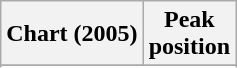<table class="wikitable sortable plainrowheaders" style="text-align:center">
<tr>
<th>Chart (2005)</th>
<th>Peak<br>position</th>
</tr>
<tr>
</tr>
<tr>
</tr>
<tr>
</tr>
<tr>
</tr>
<tr>
</tr>
<tr>
</tr>
<tr>
</tr>
<tr>
</tr>
</table>
